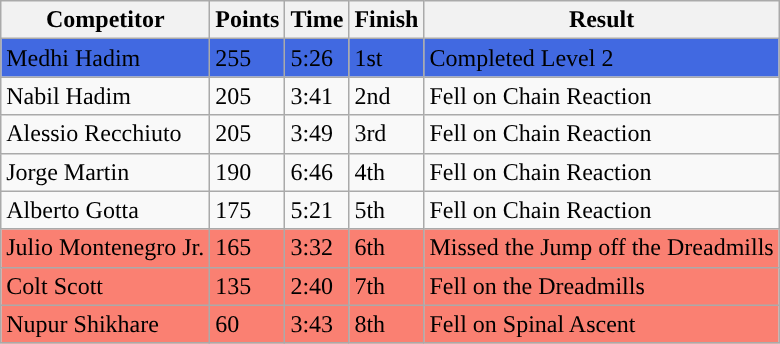<table class="wikitable sortable">
<tr>
<th nowrap="nowrap">Competitor</th>
<th>Points</th>
<th>Time</th>
<th>Finish</th>
<th>Result</th>
</tr>
<tr style="background:royalblue">
<td> Medhi Hadim</td>
<td>255</td>
<td>5:26</td>
<td>1st</td>
<td>Completed Level 2</td>
</tr>
<tr>
<td> Nabil Hadim</td>
<td>205</td>
<td>3:41</td>
<td>2nd</td>
<td>Fell on Chain Reaction</td>
</tr>
<tr>
<td> Alessio Recchiuto</td>
<td>205</td>
<td>3:49</td>
<td>3rd</td>
<td>Fell on Chain Reaction</td>
</tr>
<tr>
<td> Jorge Martin</td>
<td>190</td>
<td>6:46</td>
<td>4th</td>
<td>Fell on Chain Reaction</td>
</tr>
<tr>
<td> Alberto Gotta</td>
<td>175</td>
<td>5:21</td>
<td>5th</td>
<td>Fell on Chain Reaction</td>
</tr>
<tr style="background-color:#fa8072">
<td> Julio Montenegro Jr.</td>
<td>165</td>
<td>3:32</td>
<td>6th</td>
<td>Missed the Jump off the Dreadmills</td>
</tr>
<tr style="background-color:#fa8072">
<td> Colt Scott</td>
<td>135</td>
<td>2:40</td>
<td>7th</td>
<td>Fell on the Dreadmills</td>
</tr>
<tr style="background-color:#fa8072">
<td> Nupur Shikhare</td>
<td>60</td>
<td>3:43</td>
<td>8th</td>
<td>Fell on Spinal Ascent</td>
</tr>
</table>
